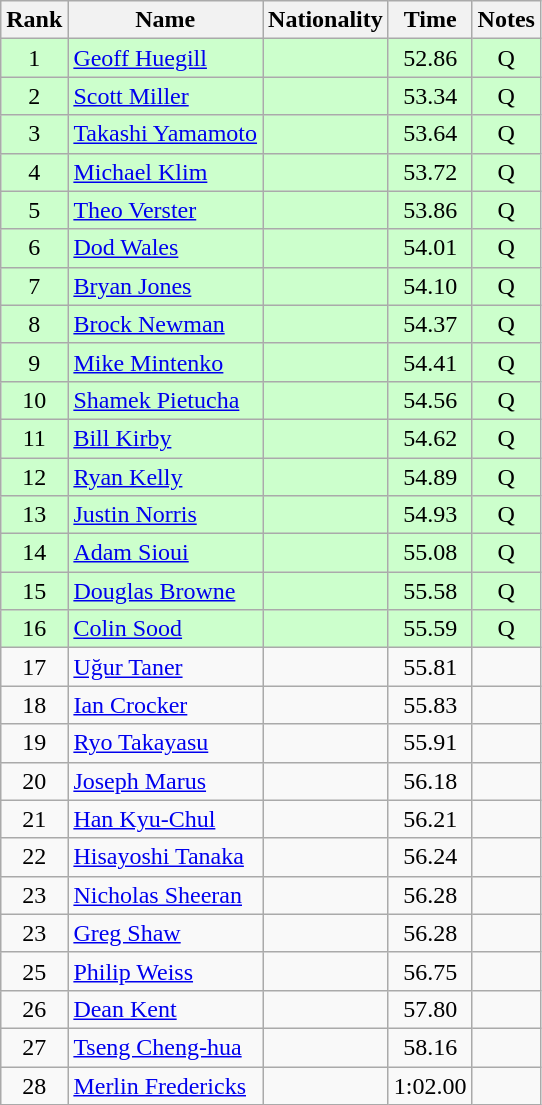<table class="wikitable sortable" style="text-align:center">
<tr>
<th>Rank</th>
<th>Name</th>
<th>Nationality</th>
<th>Time</th>
<th>Notes</th>
</tr>
<tr bgcolor=ccffcc>
<td>1</td>
<td align=left><a href='#'>Geoff Huegill</a></td>
<td align=left></td>
<td>52.86</td>
<td>Q</td>
</tr>
<tr bgcolor=ccffcc>
<td>2</td>
<td align=left><a href='#'>Scott Miller</a></td>
<td align=left></td>
<td>53.34</td>
<td>Q</td>
</tr>
<tr bgcolor=ccffcc>
<td>3</td>
<td align=left><a href='#'>Takashi Yamamoto</a></td>
<td align=left></td>
<td>53.64</td>
<td>Q</td>
</tr>
<tr bgcolor=ccffcc>
<td>4</td>
<td align=left><a href='#'>Michael Klim</a></td>
<td align=left></td>
<td>53.72</td>
<td>Q</td>
</tr>
<tr bgcolor=ccffcc>
<td>5</td>
<td align=left><a href='#'>Theo Verster</a></td>
<td align=left></td>
<td>53.86</td>
<td>Q</td>
</tr>
<tr bgcolor=ccffcc>
<td>6</td>
<td align=left><a href='#'>Dod Wales</a></td>
<td align=left></td>
<td>54.01</td>
<td>Q</td>
</tr>
<tr bgcolor=ccffcc>
<td>7</td>
<td align=left><a href='#'>Bryan Jones</a></td>
<td align=left></td>
<td>54.10</td>
<td>Q</td>
</tr>
<tr bgcolor=ccffcc>
<td>8</td>
<td align=left><a href='#'>Brock Newman</a></td>
<td align=left></td>
<td>54.37</td>
<td>Q</td>
</tr>
<tr bgcolor=ccffcc>
<td>9</td>
<td align=left><a href='#'>Mike Mintenko</a></td>
<td align=left></td>
<td>54.41</td>
<td>Q</td>
</tr>
<tr bgcolor=ccffcc>
<td>10</td>
<td align=left><a href='#'>Shamek Pietucha</a></td>
<td align=left></td>
<td>54.56</td>
<td>Q</td>
</tr>
<tr bgcolor=ccffcc>
<td>11</td>
<td align=left><a href='#'>Bill Kirby</a></td>
<td align=left></td>
<td>54.62</td>
<td>Q</td>
</tr>
<tr bgcolor=ccffcc>
<td>12</td>
<td align=left><a href='#'>Ryan Kelly</a></td>
<td align=left></td>
<td>54.89</td>
<td>Q</td>
</tr>
<tr bgcolor=ccffcc>
<td>13</td>
<td align=left><a href='#'>Justin Norris</a></td>
<td align=left></td>
<td>54.93</td>
<td>Q</td>
</tr>
<tr bgcolor=ccffcc>
<td>14</td>
<td align=left><a href='#'>Adam Sioui</a></td>
<td align=left></td>
<td>55.08</td>
<td>Q</td>
</tr>
<tr bgcolor=ccffcc>
<td>15</td>
<td align=left><a href='#'>Douglas Browne</a></td>
<td align=left></td>
<td>55.58</td>
<td>Q</td>
</tr>
<tr bgcolor=ccffcc>
<td>16</td>
<td align=left><a href='#'>Colin Sood</a></td>
<td align=left></td>
<td>55.59</td>
<td>Q</td>
</tr>
<tr>
<td>17</td>
<td align=left><a href='#'>Uğur Taner</a></td>
<td align=left></td>
<td>55.81</td>
<td></td>
</tr>
<tr>
<td>18</td>
<td align=left><a href='#'>Ian Crocker</a></td>
<td align=left></td>
<td>55.83</td>
<td></td>
</tr>
<tr>
<td>19</td>
<td align=left><a href='#'>Ryo Takayasu</a></td>
<td align=left></td>
<td>55.91</td>
<td></td>
</tr>
<tr>
<td>20</td>
<td align=left><a href='#'>Joseph Marus</a></td>
<td align=left></td>
<td>56.18</td>
<td></td>
</tr>
<tr>
<td>21</td>
<td align=left><a href='#'>Han Kyu-Chul</a></td>
<td align=left></td>
<td>56.21</td>
<td></td>
</tr>
<tr>
<td>22</td>
<td align=left><a href='#'>Hisayoshi Tanaka</a></td>
<td align=left></td>
<td>56.24</td>
<td></td>
</tr>
<tr>
<td>23</td>
<td align=left><a href='#'>Nicholas Sheeran</a></td>
<td align=left></td>
<td>56.28</td>
<td></td>
</tr>
<tr>
<td>23</td>
<td align=left><a href='#'>Greg Shaw</a></td>
<td align=left></td>
<td>56.28</td>
<td></td>
</tr>
<tr>
<td>25</td>
<td align=left><a href='#'>Philip Weiss</a></td>
<td align=left></td>
<td>56.75</td>
<td></td>
</tr>
<tr>
<td>26</td>
<td align=left><a href='#'>Dean Kent</a></td>
<td align=left></td>
<td>57.80</td>
<td></td>
</tr>
<tr>
<td>27</td>
<td align=left><a href='#'>Tseng Cheng-hua</a></td>
<td align=left></td>
<td>58.16</td>
<td></td>
</tr>
<tr>
<td>28</td>
<td align=left><a href='#'>Merlin Fredericks</a></td>
<td align=left></td>
<td>1:02.00</td>
<td></td>
</tr>
</table>
